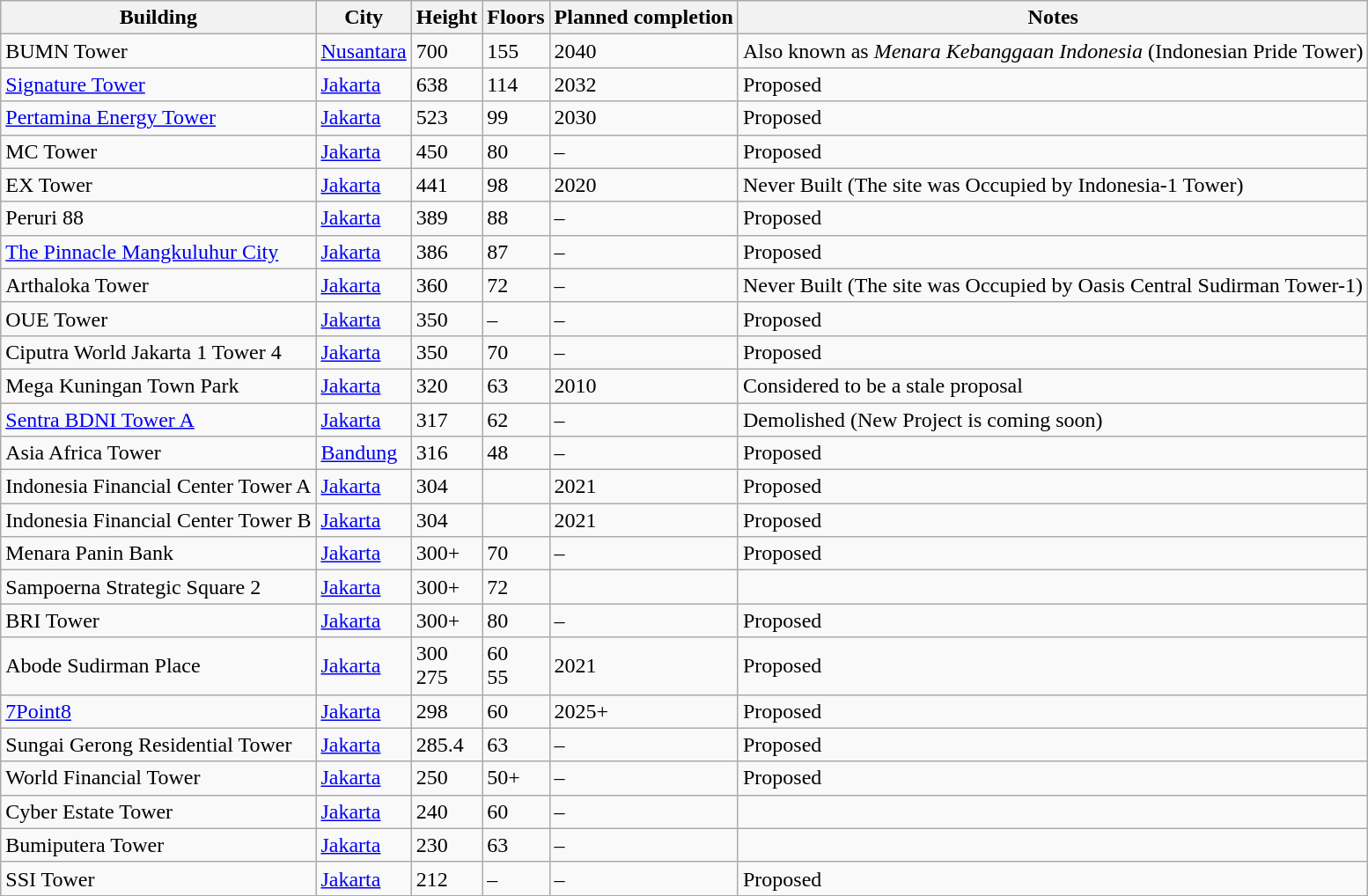<table class="wikitable sortable">
<tr>
<th>Building</th>
<th>City</th>
<th>Height</th>
<th>Floors</th>
<th>Planned completion</th>
<th>Notes</th>
</tr>
<tr>
<td>BUMN Tower</td>
<td><a href='#'>Nusantara</a></td>
<td>700</td>
<td>155</td>
<td>2040</td>
<td>Also known as <em>Menara Kebanggaan Indonesia</em> (Indonesian Pride Tower)</td>
</tr>
<tr>
<td><a href='#'>Signature Tower</a></td>
<td><a href='#'>Jakarta</a></td>
<td>638</td>
<td>114</td>
<td>2032</td>
<td>Proposed</td>
</tr>
<tr>
<td><a href='#'>Pertamina Energy Tower</a></td>
<td><a href='#'>Jakarta</a></td>
<td>523</td>
<td>99</td>
<td>2030</td>
<td>Proposed</td>
</tr>
<tr>
<td>MC Tower</td>
<td><a href='#'>Jakarta</a></td>
<td>450</td>
<td>80</td>
<td>–</td>
<td>Proposed</td>
</tr>
<tr>
<td>EX Tower</td>
<td><a href='#'>Jakarta</a></td>
<td>441</td>
<td>98</td>
<td>2020</td>
<td>Never Built (The site was Occupied by Indonesia-1 Tower)</td>
</tr>
<tr>
<td>Peruri 88</td>
<td><a href='#'>Jakarta</a></td>
<td>389</td>
<td>88</td>
<td>–</td>
<td>Proposed</td>
</tr>
<tr>
<td><a href='#'>The Pinnacle Mangkuluhur City</a></td>
<td><a href='#'>Jakarta</a></td>
<td>386</td>
<td>87</td>
<td>–</td>
<td>Proposed</td>
</tr>
<tr>
<td>Arthaloka Tower</td>
<td><a href='#'>Jakarta</a></td>
<td>360</td>
<td>72</td>
<td>–</td>
<td>Never Built (The site was Occupied by Oasis Central Sudirman Tower-1)</td>
</tr>
<tr>
<td>OUE Tower</td>
<td><a href='#'>Jakarta</a></td>
<td>350</td>
<td>–</td>
<td>–</td>
<td>Proposed</td>
</tr>
<tr>
<td>Ciputra World Jakarta 1 Tower 4</td>
<td><a href='#'>Jakarta</a></td>
<td>350</td>
<td>70</td>
<td>–</td>
<td>Proposed</td>
</tr>
<tr>
<td>Mega Kuningan Town Park</td>
<td><a href='#'>Jakarta</a></td>
<td>320</td>
<td>63</td>
<td>2010</td>
<td>Considered to be a stale proposal</td>
</tr>
<tr>
<td><a href='#'>Sentra BDNI Tower A</a></td>
<td><a href='#'>Jakarta</a></td>
<td>317</td>
<td>62</td>
<td>–</td>
<td>Demolished (New Project is coming soon)</td>
</tr>
<tr>
<td>Asia Africa Tower</td>
<td><a href='#'>Bandung</a></td>
<td>316</td>
<td>48</td>
<td>–</td>
<td>Proposed</td>
</tr>
<tr>
<td>Indonesia Financial Center Tower A</td>
<td><a href='#'>Jakarta</a></td>
<td>304</td>
<td></td>
<td>2021</td>
<td>Proposed</td>
</tr>
<tr>
<td>Indonesia Financial Center Tower B</td>
<td><a href='#'>Jakarta</a></td>
<td>304</td>
<td></td>
<td>2021</td>
<td>Proposed</td>
</tr>
<tr>
<td>Menara Panin Bank</td>
<td><a href='#'>Jakarta</a></td>
<td>300+</td>
<td>70</td>
<td>–</td>
<td>Proposed</td>
</tr>
<tr>
<td>Sampoerna Strategic Square 2</td>
<td><a href='#'>Jakarta</a></td>
<td>300+</td>
<td>72</td>
<td></td>
<td></td>
</tr>
<tr>
<td>BRI Tower</td>
<td><a href='#'>Jakarta</a></td>
<td>300+</td>
<td>80</td>
<td>–</td>
<td>Proposed</td>
</tr>
<tr>
<td>Abode Sudirman Place</td>
<td><a href='#'>Jakarta</a></td>
<td>300<br>275</td>
<td>60<br>55</td>
<td>2021</td>
<td>Proposed</td>
</tr>
<tr>
<td><a href='#'>7Point8</a></td>
<td><a href='#'>Jakarta</a></td>
<td>298</td>
<td>60</td>
<td>2025+</td>
<td>Proposed</td>
</tr>
<tr>
<td>Sungai Gerong Residential Tower</td>
<td><a href='#'>Jakarta</a></td>
<td>285.4</td>
<td>63</td>
<td>–</td>
<td>Proposed</td>
</tr>
<tr>
<td>World Financial Tower</td>
<td><a href='#'>Jakarta</a></td>
<td>250</td>
<td>50+</td>
<td>–</td>
<td>Proposed</td>
</tr>
<tr>
<td>Cyber Estate Tower</td>
<td><a href='#'>Jakarta</a></td>
<td>240</td>
<td>60</td>
<td>–</td>
<td></td>
</tr>
<tr>
<td>Bumiputera Tower</td>
<td><a href='#'>Jakarta</a></td>
<td>230</td>
<td>63</td>
<td>–</td>
<td></td>
</tr>
<tr>
<td>SSI Tower</td>
<td><a href='#'>Jakarta</a></td>
<td>212</td>
<td>–</td>
<td>–</td>
<td>Proposed</td>
</tr>
<tr>
</tr>
</table>
